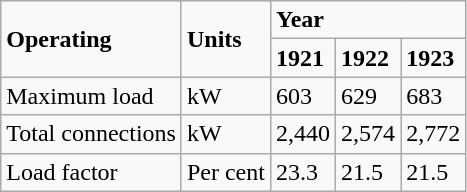<table class="wikitable">
<tr>
<td rowspan="2"><strong>Operating</strong></td>
<td rowspan="2"><strong>Units</strong></td>
<td colspan="3"><strong>Year</strong></td>
</tr>
<tr>
<td><strong>1921</strong></td>
<td><strong>1922</strong></td>
<td><strong>1923</strong></td>
</tr>
<tr>
<td>Maximum  load</td>
<td>kW</td>
<td>603</td>
<td>629</td>
<td>683</td>
</tr>
<tr>
<td>Total  connections</td>
<td>kW</td>
<td>2,440</td>
<td>2,574</td>
<td>2,772</td>
</tr>
<tr>
<td>Load  factor</td>
<td>Per  cent</td>
<td>23.3</td>
<td>21.5</td>
<td>21.5</td>
</tr>
</table>
